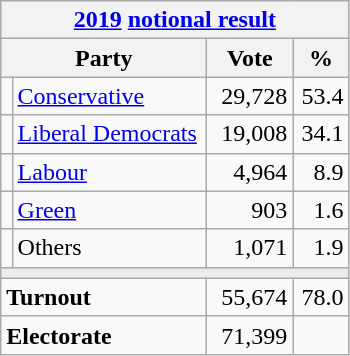<table class="wikitable">
<tr>
<th colspan="4"><a href='#'>2019</a> <a href='#'>notional result</a></th>
</tr>
<tr>
<th bgcolor="#DDDDFF" width="130px" colspan="2">Party</th>
<th bgcolor="#DDDDFF" width="50px">Vote</th>
<th bgcolor="#DDDDFF" width="30px">%</th>
</tr>
<tr>
<td></td>
<td><a href='#'>Conservative</a></td>
<td align=right>29,728</td>
<td align=right>53.4</td>
</tr>
<tr>
<td></td>
<td><a href='#'>Liberal Democrats</a></td>
<td align=right>19,008</td>
<td align=right>34.1</td>
</tr>
<tr>
<td></td>
<td><a href='#'>Labour</a></td>
<td align=right>4,964</td>
<td align=right>8.9</td>
</tr>
<tr>
<td></td>
<td><a href='#'>Green</a></td>
<td align=right>903</td>
<td align=right>1.6</td>
</tr>
<tr>
<td></td>
<td>Others</td>
<td align=right>1,071</td>
<td align=right>1.9</td>
</tr>
<tr>
<td colspan="4" bgcolor="#EAECF0"></td>
</tr>
<tr>
<td colspan="2"><strong>Turnout</strong></td>
<td align=right>55,674</td>
<td align=right>78.0</td>
</tr>
<tr>
<td colspan="2"><strong>Electorate</strong></td>
<td align=right>71,399</td>
</tr>
</table>
